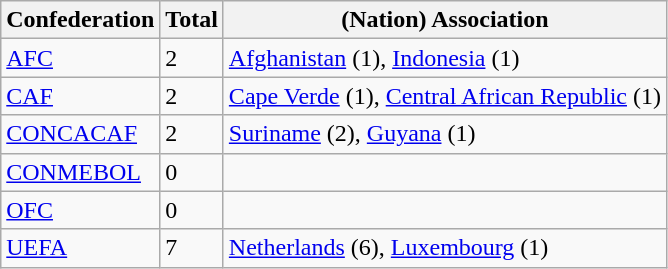<table class="wikitable sortable" style="text-align:left">
<tr>
<th scope="row">Confederation</th>
<th scope="col">Total</th>
<th scope="col" class="unsortable">(Nation) Association</th>
</tr>
<tr>
<td><a href='#'>AFC</a></td>
<td>2</td>
<td> <a href='#'>Afghanistan</a> (1),  <a href='#'>Indonesia</a> (1)</td>
</tr>
<tr>
<td><a href='#'>CAF</a></td>
<td>2</td>
<td> <a href='#'>Cape Verde</a> (1),  <a href='#'>Central African Republic</a> (1)</td>
</tr>
<tr>
<td><a href='#'>CONCACAF</a></td>
<td>2</td>
<td> <a href='#'>Suriname</a> (2),  <a href='#'>Guyana</a> (1)</td>
</tr>
<tr>
<td><a href='#'>CONMEBOL</a></td>
<td>0</td>
<td> </td>
</tr>
<tr>
<td><a href='#'>OFC</a></td>
<td>0</td>
<td> </td>
</tr>
<tr>
<td><a href='#'>UEFA</a></td>
<td>7</td>
<td> <a href='#'>Netherlands</a> (6),  <a href='#'>Luxembourg</a> (1)</td>
</tr>
</table>
